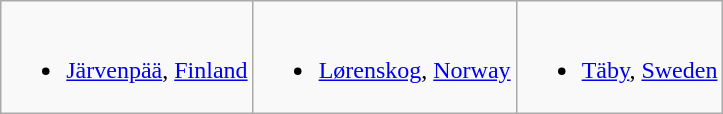<table class="wikitable">
<tr valign="top">
<td><br><ul><li> <a href='#'>Järvenpää</a>, <a href='#'>Finland</a></li></ul></td>
<td><br><ul><li> <a href='#'>Lørenskog</a>, <a href='#'>Norway</a></li></ul></td>
<td><br><ul><li> <a href='#'>Täby</a>, <a href='#'>Sweden</a></li></ul></td>
</tr>
</table>
